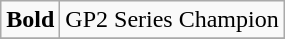<table class="wikitable">
<tr>
<td><strong>Bold</strong></td>
<td>GP2 Series Champion</td>
</tr>
<tr>
</tr>
</table>
